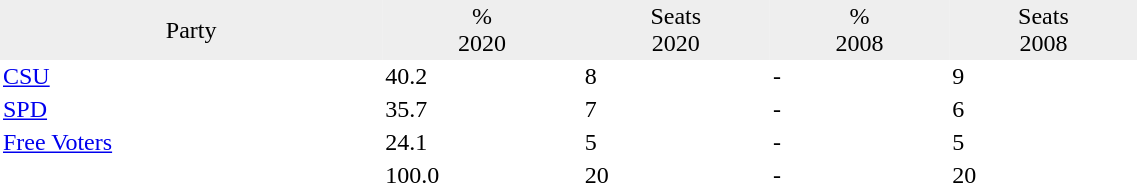<table border="0" cellpadding="2" cellspacing="0" width="60%">
<tr bgcolor="#eeeeee" align="center">
<td>Party</td>
<td>%<br>2020</td>
<td>Seats<br>2020</td>
<td>%<br>2008</td>
<td>Seats<br>2008</td>
</tr>
<tr>
<td><a href='#'>CSU</a></td>
<td>40.2</td>
<td>8</td>
<td>-</td>
<td>9</td>
</tr>
<tr>
<td><a href='#'>SPD</a></td>
<td>35.7</td>
<td>7</td>
<td>-</td>
<td>6</td>
</tr>
<tr>
<td><a href='#'>Free Voters</a></td>
<td>24.1</td>
<td>5</td>
<td>-</td>
<td>5</td>
</tr>
<tr>
<td></td>
<td>100.0</td>
<td>20</td>
<td>-</td>
<td>20</td>
</tr>
</table>
